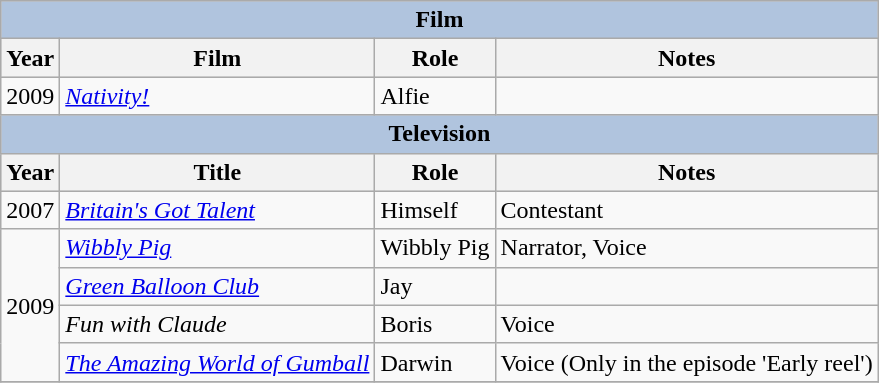<table class="wikitable">
<tr style="background:#ccc; text-align:center;">
<th colspan="4" style="background: LightSteelBlue;">Film</th>
</tr>
<tr style="background:#ccc; text-align:center;">
<th>Year</th>
<th>Film</th>
<th>Role</th>
<th>Notes</th>
</tr>
<tr>
<td>2009</td>
<td><em><a href='#'>Nativity!</a></em></td>
<td>Alfie</td>
<td></td>
</tr>
<tr style="background:#ccc; text-align:center;">
<th colspan="4" style="background: LightSteelBlue;">Television</th>
</tr>
<tr style="background:#ccc; text-align:center;">
<th>Year</th>
<th>Title</th>
<th>Role</th>
<th>Notes</th>
</tr>
<tr>
<td>2007</td>
<td><em><a href='#'>Britain's Got Talent</a></em></td>
<td>Himself</td>
<td>Contestant</td>
</tr>
<tr>
<td rowspan="4">2009</td>
<td><em><a href='#'>Wibbly Pig</a></em></td>
<td>Wibbly Pig</td>
<td>Narrator, Voice</td>
</tr>
<tr>
<td><em><a href='#'>Green Balloon Club</a></em></td>
<td>Jay</td>
<td></td>
</tr>
<tr>
<td><em>Fun with Claude</em></td>
<td>Boris</td>
<td>Voice</td>
</tr>
<tr>
<td><em><a href='#'>The Amazing World of Gumball</a></em></td>
<td>Darwin</td>
<td>Voice (Only in the episode 'Early reel')</td>
</tr>
<tr>
</tr>
</table>
